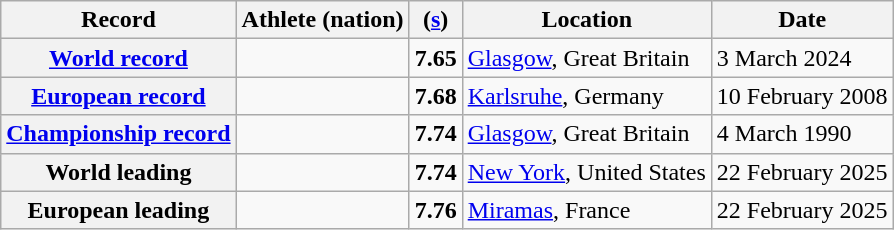<table class="wikitable">
<tr>
<th scope="col">Record</th>
<th scope="col">Athlete (nation)</th>
<th scope="col"> (<a href='#'>s</a>)</th>
<th scope="col">Location</th>
<th scope="col">Date</th>
</tr>
<tr>
<th scope="row"><a href='#'>World record</a></th>
<td></td>
<td align="center"><strong>7.65</strong></td>
<td><a href='#'>Glasgow</a>, Great Britain</td>
<td>3 March 2024</td>
</tr>
<tr>
<th scope="row"><a href='#'>European record</a></th>
<td></td>
<td align="center"><strong>7.68</strong></td>
<td><a href='#'>Karlsruhe</a>, Germany</td>
<td>10 February 2008</td>
</tr>
<tr>
<th scope="row"><a href='#'>Championship record</a></th>
<td></td>
<td align="center"><strong>7.74</strong></td>
<td><a href='#'>Glasgow</a>, Great Britain</td>
<td>4 March 1990</td>
</tr>
<tr>
<th scope="row">World leading</th>
<td></td>
<td align="center"><strong>7.74</strong></td>
<td><a href='#'>New York</a>, United States</td>
<td>22 February 2025</td>
</tr>
<tr>
<th scope="row">European leading</th>
<td></td>
<td align="center"><strong>7.76</strong></td>
<td><a href='#'>Miramas</a>, France</td>
<td>22 February 2025</td>
</tr>
</table>
